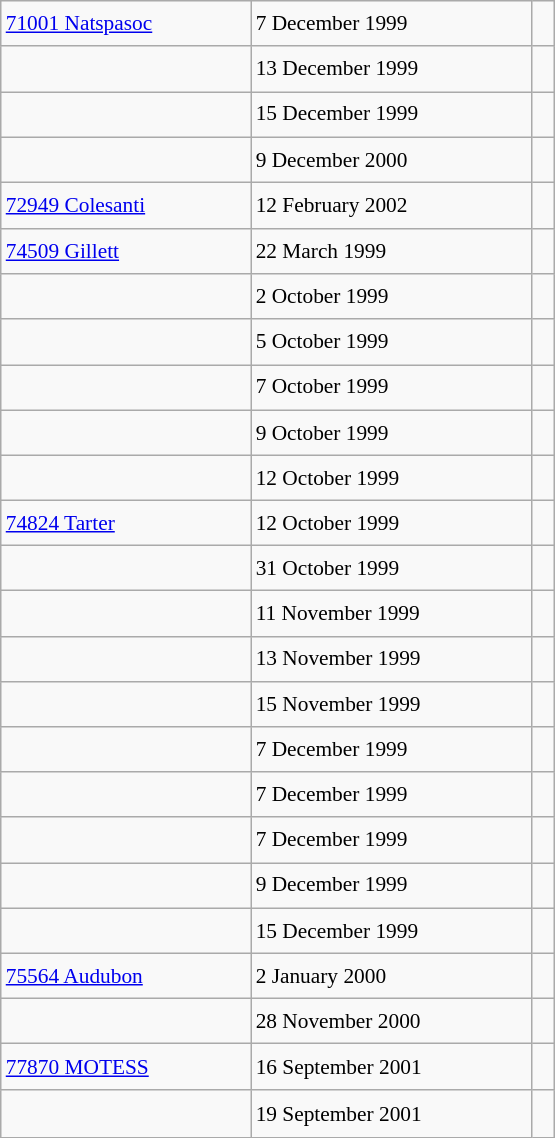<table class="wikitable" style="font-size: 89%; float: left; width: 26em; margin-right: 1em; line-height: 1.65em">
<tr>
<td><a href='#'>71001 Natspasoc</a></td>
<td>7 December 1999</td>
<td><small></small></td>
</tr>
<tr>
<td></td>
<td>13 December 1999</td>
<td><small></small></td>
</tr>
<tr>
<td></td>
<td>15 December 1999</td>
<td><small></small></td>
</tr>
<tr>
<td></td>
<td>9 December 2000</td>
<td><small></small></td>
</tr>
<tr>
<td><a href='#'>72949 Colesanti</a></td>
<td>12 February 2002</td>
<td><small></small> </td>
</tr>
<tr>
<td><a href='#'>74509 Gillett</a></td>
<td>22 March 1999</td>
<td><small></small></td>
</tr>
<tr>
<td></td>
<td>2 October 1999</td>
<td><small></small></td>
</tr>
<tr>
<td></td>
<td>5 October 1999</td>
<td><small></small></td>
</tr>
<tr>
<td></td>
<td>7 October 1999</td>
<td><small></small></td>
</tr>
<tr>
<td></td>
<td>9 October 1999</td>
<td><small></small></td>
</tr>
<tr>
<td></td>
<td>12 October 1999</td>
<td><small></small></td>
</tr>
<tr>
<td><a href='#'>74824 Tarter</a></td>
<td>12 October 1999</td>
<td><small></small></td>
</tr>
<tr>
<td></td>
<td>31 October 1999</td>
<td><small></small></td>
</tr>
<tr>
<td></td>
<td>11 November 1999</td>
<td><small></small></td>
</tr>
<tr>
<td></td>
<td>13 November 1999</td>
<td><small></small></td>
</tr>
<tr>
<td></td>
<td>15 November 1999</td>
<td><small></small></td>
</tr>
<tr>
<td></td>
<td>7 December 1999</td>
<td><small></small></td>
</tr>
<tr>
<td></td>
<td>7 December 1999</td>
<td><small></small></td>
</tr>
<tr>
<td></td>
<td>7 December 1999</td>
<td><small></small></td>
</tr>
<tr>
<td></td>
<td>9 December 1999</td>
<td><small></small></td>
</tr>
<tr>
<td></td>
<td>15 December 1999</td>
<td><small></small></td>
</tr>
<tr>
<td><a href='#'>75564 Audubon</a></td>
<td>2 January 2000</td>
<td><small></small></td>
</tr>
<tr>
<td></td>
<td>28 November 2000</td>
<td><small></small></td>
</tr>
<tr>
<td><a href='#'>77870 MOTESS</a></td>
<td>16 September 2001</td>
<td><small></small> </td>
</tr>
<tr>
<td></td>
<td>19 September 2001</td>
<td><small></small> </td>
</tr>
</table>
